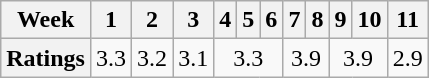<table class="wikitable" style="text-align:center">
<tr>
<th>Week</th>
<th>1</th>
<th>2</th>
<th>3</th>
<th>4</th>
<th>5</th>
<th>6</th>
<th>7</th>
<th>8</th>
<th>9</th>
<th>10</th>
<th>11</th>
</tr>
<tr>
<th>Ratings</th>
<td>3.3</td>
<td>3.2</td>
<td>3.1</td>
<td colspan="3">3.3</td>
<td colspan="2">3.9</td>
<td colspan="2">3.9</td>
<td>2.9</td>
</tr>
</table>
